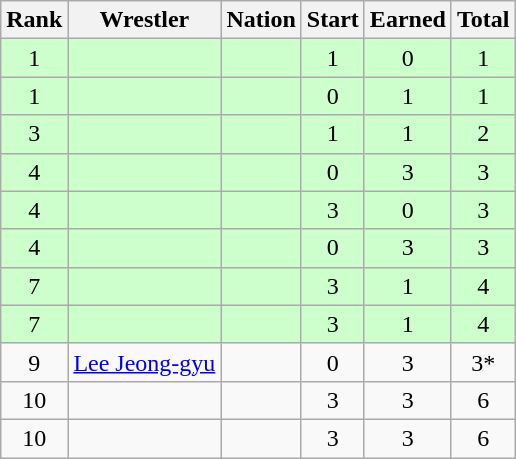<table class="wikitable sortable" style="text-align:center;">
<tr>
<th>Rank</th>
<th>Wrestler</th>
<th>Nation</th>
<th>Start</th>
<th>Earned</th>
<th>Total</th>
</tr>
<tr style="background:#cfc;">
<td>1</td>
<td align=left></td>
<td align=left></td>
<td>1</td>
<td>0</td>
<td>1</td>
</tr>
<tr style="background:#cfc;">
<td>1</td>
<td align=left></td>
<td align=left></td>
<td>0</td>
<td>1</td>
<td>1</td>
</tr>
<tr style="background:#cfc;">
<td>3</td>
<td align=left></td>
<td align=left></td>
<td>1</td>
<td>1</td>
<td>2</td>
</tr>
<tr style="background:#cfc;">
<td>4</td>
<td align=left></td>
<td align=left></td>
<td>0</td>
<td>3</td>
<td>3</td>
</tr>
<tr style="background:#cfc;">
<td>4</td>
<td align=left></td>
<td align=left></td>
<td>3</td>
<td>0</td>
<td>3</td>
</tr>
<tr style="background:#cfc;">
<td>4</td>
<td align=left></td>
<td align=left></td>
<td>0</td>
<td>3</td>
<td>3</td>
</tr>
<tr style="background:#cfc;">
<td>7</td>
<td align=left></td>
<td align=left></td>
<td>3</td>
<td>1</td>
<td>4</td>
</tr>
<tr style="background:#cfc;">
<td>7</td>
<td align=left></td>
<td align=left></td>
<td>3</td>
<td>1</td>
<td>4</td>
</tr>
<tr>
<td>9</td>
<td align=left><a href='#'>Lee Jeong-gyu</a></td>
<td align=left></td>
<td>0</td>
<td>3</td>
<td>3*</td>
</tr>
<tr>
<td>10</td>
<td align=left></td>
<td align=left></td>
<td>3</td>
<td>3</td>
<td>6</td>
</tr>
<tr>
<td>10</td>
<td align=left></td>
<td align=left></td>
<td>3</td>
<td>3</td>
<td>6</td>
</tr>
</table>
